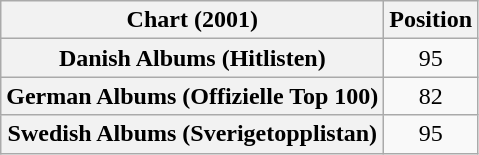<table class="wikitable sortable plainrowheaders" style="text-align:center">
<tr>
<th scope="col">Chart (2001)</th>
<th scope="col">Position</th>
</tr>
<tr>
<th scope="row">Danish Albums (Hitlisten)</th>
<td>95</td>
</tr>
<tr>
<th scope="row">German Albums (Offizielle Top 100)</th>
<td>82</td>
</tr>
<tr>
<th scope="row">Swedish Albums (Sverigetopplistan)</th>
<td>95</td>
</tr>
</table>
